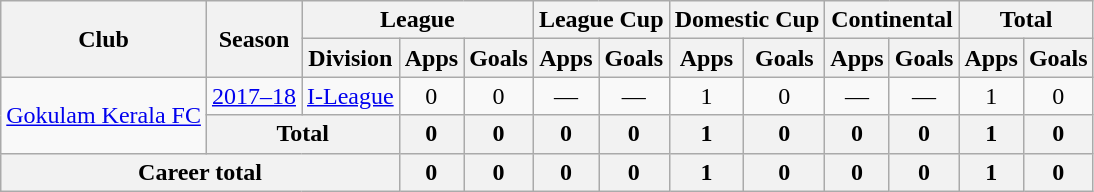<table class="wikitable" style="text-align: center;">
<tr>
<th rowspan="2">Club</th>
<th rowspan="2">Season</th>
<th colspan="3">League</th>
<th colspan="2">League Cup</th>
<th colspan="2">Domestic Cup</th>
<th colspan="2">Continental</th>
<th colspan="2">Total</th>
</tr>
<tr>
<th>Division</th>
<th>Apps</th>
<th>Goals</th>
<th>Apps</th>
<th>Goals</th>
<th>Apps</th>
<th>Goals</th>
<th>Apps</th>
<th>Goals</th>
<th>Apps</th>
<th>Goals</th>
</tr>
<tr>
<td rowspan="2"><a href='#'>Gokulam Kerala FC</a></td>
<td><a href='#'>2017–18</a></td>
<td><a href='#'>I-League</a></td>
<td>0</td>
<td>0</td>
<td>—</td>
<td>—</td>
<td>1</td>
<td>0</td>
<td>—</td>
<td>—</td>
<td>1</td>
<td>0</td>
</tr>
<tr>
<th colspan="2">Total</th>
<th>0</th>
<th>0</th>
<th>0</th>
<th>0</th>
<th>1</th>
<th>0</th>
<th>0</th>
<th>0</th>
<th>1</th>
<th>0</th>
</tr>
<tr>
<th colspan="3">Career total</th>
<th>0</th>
<th>0</th>
<th>0</th>
<th>0</th>
<th>1</th>
<th>0</th>
<th>0</th>
<th>0</th>
<th>1</th>
<th>0</th>
</tr>
</table>
